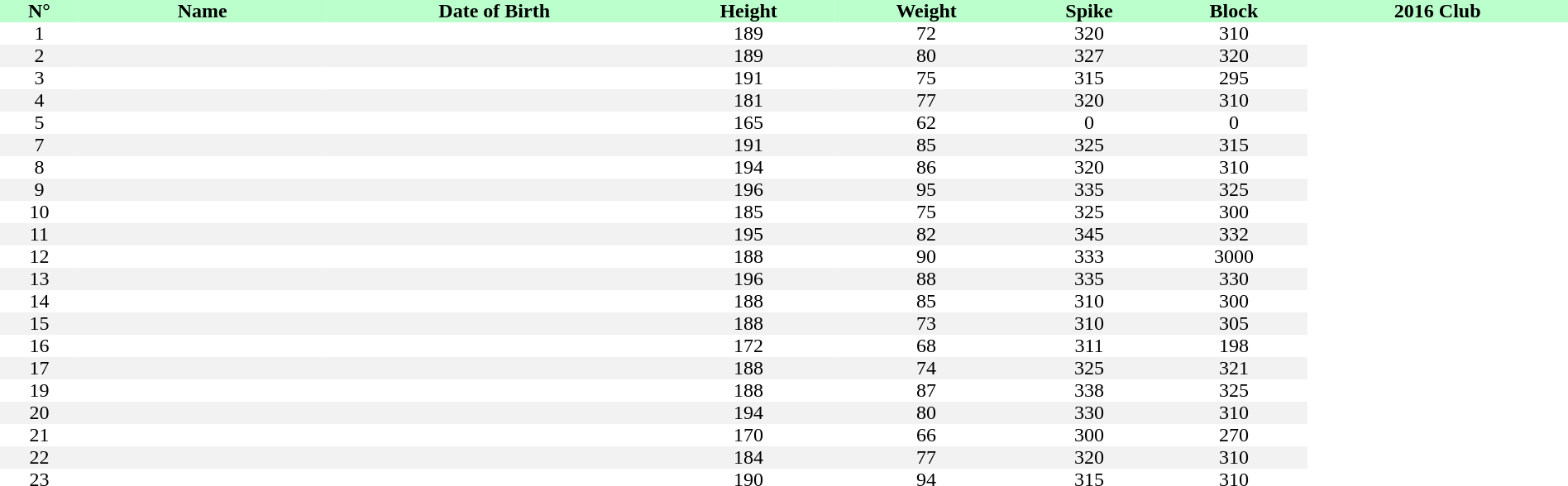<table style="text-align:center; border:none;" cellpadding=0 cellspacing=0 width=100%>
<tr style="background: #bbffcc;">
<th width="5%">N°</th>
<th width=200px>Name</th>
<th>Date of Birth</th>
<th>Height</th>
<th>Weight</th>
<th>Spike</th>
<th>Block</th>
<th>2016 Club</th>
</tr>
<tr>
<td>1</td>
<td></td>
<td></td>
<td>189</td>
<td>72</td>
<td>320</td>
<td>310</td>
</tr>
<tr bgcolor="#f2f2f2">
<td>2</td>
<td></td>
<td></td>
<td>189</td>
<td>80</td>
<td>327</td>
<td>320</td>
</tr>
<tr>
<td>3</td>
<td></td>
<td></td>
<td>191</td>
<td>75</td>
<td>315</td>
<td>295</td>
</tr>
<tr bgcolor="#f2f2f2">
<td>4</td>
<td></td>
<td></td>
<td>181</td>
<td>77</td>
<td>320</td>
<td>310</td>
</tr>
<tr>
<td>5</td>
<td></td>
<td></td>
<td>165</td>
<td>62</td>
<td>0</td>
<td>0</td>
</tr>
<tr bgcolor="#f2f2f2">
<td>7</td>
<td></td>
<td></td>
<td>191</td>
<td>85</td>
<td>325</td>
<td>315</td>
</tr>
<tr>
<td>8</td>
<td></td>
<td></td>
<td>194</td>
<td>86</td>
<td>320</td>
<td>310</td>
</tr>
<tr bgcolor="#f2f2f2">
<td>9</td>
<td></td>
<td></td>
<td>196</td>
<td>95</td>
<td>335</td>
<td>325</td>
</tr>
<tr>
<td>10</td>
<td></td>
<td></td>
<td>185</td>
<td>75</td>
<td>325</td>
<td>300</td>
</tr>
<tr bgcolor="#f2f2f2">
<td>11</td>
<td></td>
<td></td>
<td>195</td>
<td>82</td>
<td>345</td>
<td>332</td>
</tr>
<tr>
<td>12</td>
<td></td>
<td></td>
<td>188</td>
<td>90</td>
<td>333</td>
<td>3000</td>
</tr>
<tr bgcolor="#f2f2f2">
<td>13</td>
<td></td>
<td></td>
<td>196</td>
<td>88</td>
<td>335</td>
<td>330</td>
</tr>
<tr>
<td>14</td>
<td></td>
<td></td>
<td>188</td>
<td>85</td>
<td>310</td>
<td>300</td>
</tr>
<tr bgcolor="#f2f2f2">
<td>15</td>
<td></td>
<td></td>
<td>188</td>
<td>73</td>
<td>310</td>
<td>305</td>
</tr>
<tr>
<td>16</td>
<td></td>
<td></td>
<td>172</td>
<td>68</td>
<td>311</td>
<td>198</td>
</tr>
<tr bgcolor="#f2f2f2">
<td>17</td>
<td></td>
<td></td>
<td>188</td>
<td>74</td>
<td>325</td>
<td>321</td>
</tr>
<tr>
<td>19</td>
<td></td>
<td></td>
<td>188</td>
<td>87</td>
<td>338</td>
<td>325</td>
</tr>
<tr bgcolor="#f2f2f2">
<td>20</td>
<td></td>
<td></td>
<td>194</td>
<td>80</td>
<td>330</td>
<td>310</td>
</tr>
<tr>
<td>21</td>
<td></td>
<td></td>
<td>170</td>
<td>66</td>
<td>300</td>
<td>270</td>
</tr>
<tr bgcolor="#f2f2f2">
<td>22</td>
<td></td>
<td></td>
<td>184</td>
<td>77</td>
<td>320</td>
<td>310</td>
</tr>
<tr>
<td>23</td>
<td></td>
<td></td>
<td>190</td>
<td>94</td>
<td>315</td>
<td>310</td>
</tr>
</table>
